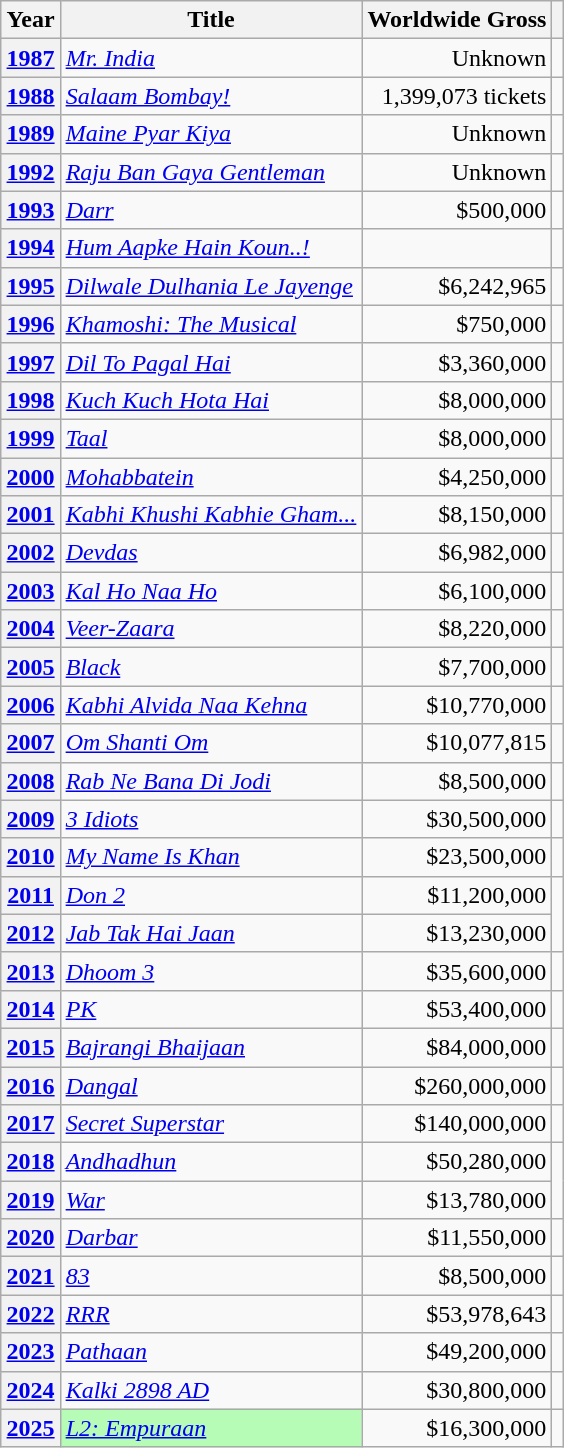<table class="wikitable sortable plainrowheaders" style="margin:auto; margin:auto;">
<tr>
<th>Year</th>
<th>Title</th>
<th>Worldwide Gross</th>
<th class="unsortable"></th>
</tr>
<tr>
<th scope="row"><a href='#'>1987</a></th>
<td><em><a href='#'>Mr. India</a></em></td>
<td style="text-align:right">Unknown</td>
<td style="text-align:center;"></td>
</tr>
<tr>
<th scope="row"><a href='#'>1988</a></th>
<td><em><a href='#'>Salaam Bombay!</a></em></td>
<td style="text-align:right">1,399,073 tickets</td>
<td style="text-align:center;"></td>
</tr>
<tr>
<th scope="row"><a href='#'>1989</a></th>
<td><em><a href='#'>Maine Pyar Kiya</a></em></td>
<td style="text-align:right">Unknown</td>
<td style="text-align:center;"></td>
</tr>
<tr>
<th scope="row"><a href='#'>1992</a></th>
<td><em><a href='#'>Raju Ban Gaya Gentleman</a></em></td>
<td style="text-align:right">Unknown</td>
<td style="text-align:center;"></td>
</tr>
<tr>
<th scope="row"><a href='#'>1993</a></th>
<td><em><a href='#'>Darr</a></em></td>
<td style="text-align:right">$500,000</td>
<td style="text-align:center;"></td>
</tr>
<tr>
<th scope="row"><a href='#'>1994</a></th>
<td><em><a href='#'>Hum Aapke Hain Koun..!</a></em></td>
<td style="text-align:right"></td>
<td style="text-align:center;"></td>
</tr>
<tr>
<th scope="row"><a href='#'>1995</a></th>
<td><em><a href='#'>Dilwale Dulhania Le Jayenge</a></em></td>
<td style="text-align:right">$6,242,965</td>
<td style="text-align:center;"></td>
</tr>
<tr>
<th scope="row"><a href='#'>1996</a></th>
<td><em><a href='#'>Khamoshi: The Musical</a></em></td>
<td style="text-align:right">$750,000</td>
<td style="text-align:center;"></td>
</tr>
<tr>
<th scope="row"><a href='#'>1997</a></th>
<td><em><a href='#'>Dil To Pagal Hai</a></em></td>
<td style="text-align:right">$3,360,000</td>
<td></td>
</tr>
<tr>
<th scope="row"><a href='#'>1998</a></th>
<td><em><a href='#'>Kuch Kuch Hota Hai</a></em></td>
<td style="text-align:right">$8,000,000</td>
<td style="text-align:center;"></td>
</tr>
<tr>
<th scope="row"><a href='#'>1999</a></th>
<td><a href='#'><em>Taal</em></a></td>
<td style="text-align:right">$8,000,000</td>
<td style="text-align:center;"></td>
</tr>
<tr>
<th scope="row"><a href='#'>2000</a></th>
<td><em><a href='#'>Mohabbatein</a></em></td>
<td style="text-align:right">$4,250,000</td>
<td style="text-align:center;"></td>
</tr>
<tr>
<th scope="row"><a href='#'>2001</a></th>
<td><em><a href='#'>Kabhi Khushi Kabhie Gham...</a></em></td>
<td style="text-align:right">$8,150,000</td>
<td style="text-align:center;"></td>
</tr>
<tr>
<th scope="row"><a href='#'>2002</a></th>
<td><a href='#'><em>Devdas</em></a></td>
<td style="text-align:right">$6,982,000</td>
<td style="text-align:center;"></td>
</tr>
<tr>
<th scope="row"><a href='#'>2003</a></th>
<td><em><a href='#'>Kal Ho Naa Ho</a></em></td>
<td style="text-align:right">$6,100,000</td>
<td style="text-align:center;"></td>
</tr>
<tr>
<th scope="row"><a href='#'>2004</a></th>
<td><em><a href='#'>Veer-Zaara</a></em></td>
<td style="text-align:right">$8,220,000</td>
<td style="text-align:center;"></td>
</tr>
<tr>
<th scope="row"><a href='#'>2005</a></th>
<td><em><a href='#'>Black</a></em></td>
<td style="text-align:right">$7,700,000</td>
<td style="text-align:center;"></td>
</tr>
<tr>
<th scope="row"><a href='#'>2006</a></th>
<td><em><a href='#'>Kabhi Alvida Naa Kehna</a></em></td>
<td style="text-align:right">$10,770,000</td>
<td style="text-align:center;"></td>
</tr>
<tr>
<th scope="row"><a href='#'>2007</a></th>
<td><em><a href='#'>Om Shanti Om</a></em></td>
<td style="text-align:right">$10,077,815</td>
<td style="text-align:center;"></td>
</tr>
<tr>
<th scope="row"><a href='#'>2008</a></th>
<td><em><a href='#'>Rab Ne Bana Di Jodi</a></em></td>
<td style="text-align:right">$8,500,000</td>
<td style="text-align:center;"></td>
</tr>
<tr>
<th scope="row"><a href='#'>2009</a></th>
<td><em><a href='#'>3 Idiots</a></em></td>
<td style="text-align:right">$30,500,000</td>
<td style="text-align:center;"></td>
</tr>
<tr>
<th scope="row"><a href='#'>2010</a></th>
<td><em><a href='#'>My Name Is Khan</a></em></td>
<td style="text-align:right">$23,500,000</td>
<td style="text-align:center;"></td>
</tr>
<tr>
<th scope="row"><a href='#'>2011</a></th>
<td><em><a href='#'>Don 2</a></em></td>
<td style="text-align:right">$11,200,000</td>
<td rowspan="2" style="text-align:center;"></td>
</tr>
<tr>
<th scope="row"><a href='#'>2012</a></th>
<td><em><a href='#'>Jab Tak Hai Jaan</a></em></td>
<td style="text-align:right">$13,230,000</td>
</tr>
<tr>
<th scope="row"><a href='#'>2013</a></th>
<td><em><a href='#'>Dhoom 3</a></em></td>
<td style="text-align:right">$35,600,000</td>
<td style="text-align:center;"></td>
</tr>
<tr>
<th scope="row"><a href='#'>2014</a></th>
<td><a href='#'><em>PK</em></a></td>
<td style="text-align:right">$53,400,000</td>
<td style="text-align:center;"></td>
</tr>
<tr>
<th scope="row"><a href='#'>2015</a></th>
<td><em><a href='#'>Bajrangi Bhaijaan</a></em></td>
<td style="text-align:right">$84,000,000</td>
<td style="text-align:center;"></td>
</tr>
<tr>
<th scope="row"><a href='#'>2016</a></th>
<td><em><a href='#'>Dangal</a></em></td>
<td style="text-align:right">$260,000,000</td>
<td style="text-align:center;"></td>
</tr>
<tr>
<th scope="row"><a href='#'>2017</a></th>
<td><em><a href='#'>Secret Superstar</a></em></td>
<td style="text-align:right">$140,000,000</td>
<td style="text-align:center;"></td>
</tr>
<tr>
<th scope="row"><a href='#'>2018</a></th>
<td><em><a href='#'>Andhadhun</a></em></td>
<td style="text-align:right">$50,280,000</td>
<td rowspan="2" style="text-align:center;"></td>
</tr>
<tr>
<th scope="row"><a href='#'>2019</a></th>
<td><em><a href='#'>War</a></em></td>
<td style="text-align:right">$13,780,000</td>
</tr>
<tr>
<th scope="row"><a href='#'>2020</a></th>
<td><em><a href='#'>Darbar</a></em></td>
<td style="text-align:right">$11,550,000</td>
<td style="text-align:center;"></td>
</tr>
<tr>
<th scope="row"><a href='#'>2021</a></th>
<td><a href='#'><em>83</em></a></td>
<td style="text-align:right">$8,500,000</td>
<td style="text-align:center;"></td>
</tr>
<tr>
<th scope="row"><a href='#'>2022</a></th>
<td><em><a href='#'>RRR</a></em></td>
<td style="text-align:right">$53,978,643</td>
<td style="text-align:center;"></td>
</tr>
<tr>
<th scope="row"><a href='#'>2023</a></th>
<td><em><a href='#'>Pathaan</a></em></td>
<td style="text-align:right">$49,200,000</td>
<td style="text-align:center;"></td>
</tr>
<tr>
<th scope="row"><a href='#'>2024</a></th>
<td><a href='#'><em>Kalki 2898 AD</em></a></td>
<td style="text-align:right">$30,800,000</td>
<td style="text-align:center;"></td>
</tr>
<tr>
<th scope="row"><a href='#'>2025</a></th>
<td style="background:#b6fcb6;"><em><a href='#'>L2: Empuraan</a></em></td>
<td style="text-align:right">$16,300,000</td>
<td style="text-align:center;"></td>
</tr>
</table>
